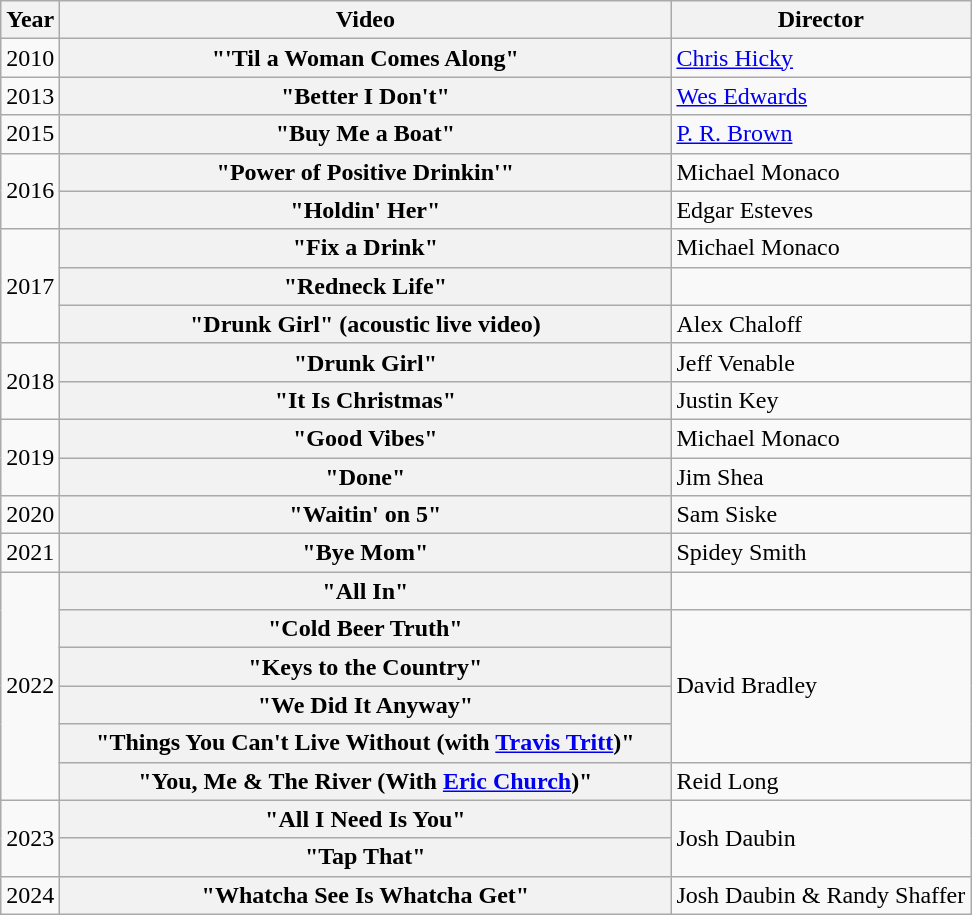<table class="wikitable plainrowheaders">
<tr>
<th>Year</th>
<th style="width:25em;">Video</th>
<th>Director</th>
</tr>
<tr>
<td>2010</td>
<th scope="row">"'Til a Woman Comes Along"</th>
<td><a href='#'>Chris Hicky</a></td>
</tr>
<tr>
<td>2013</td>
<th scope="row">"Better I Don't"</th>
<td><a href='#'>Wes Edwards</a></td>
</tr>
<tr>
<td>2015</td>
<th scope="row">"Buy Me a Boat"</th>
<td><a href='#'>P. R. Brown</a></td>
</tr>
<tr>
<td rowspan="2">2016</td>
<th scope="row">"Power of Positive Drinkin'"</th>
<td>Michael Monaco</td>
</tr>
<tr>
<th scope="row">"Holdin' Her"</th>
<td>Edgar Esteves</td>
</tr>
<tr>
<td rowspan=3>2017</td>
<th scope="row">"Fix a Drink"</th>
<td>Michael Monaco</td>
</tr>
<tr>
<th scope="row">"Redneck Life"</th>
<td></td>
</tr>
<tr>
<th scope="row">"Drunk Girl" (acoustic live video)</th>
<td>Alex Chaloff</td>
</tr>
<tr>
<td rowspan=2>2018</td>
<th scope="row">"Drunk Girl"</th>
<td>Jeff Venable</td>
</tr>
<tr>
<th scope="row">"It Is Christmas"</th>
<td>Justin Key</td>
</tr>
<tr>
<td rowspan=2>2019</td>
<th scope="row">"Good Vibes"</th>
<td>Michael Monaco</td>
</tr>
<tr>
<th scope="row">"Done"</th>
<td>Jim Shea</td>
</tr>
<tr>
<td>2020</td>
<th scope="row">"Waitin' on 5"</th>
<td>Sam Siske</td>
</tr>
<tr>
<td>2021</td>
<th scope="row">"Bye Mom"</th>
<td>Spidey Smith</td>
</tr>
<tr>
<td rowspan=6>2022</td>
<th scope="row">"All In"</th>
<td></td>
</tr>
<tr>
<th scope="row">"Cold Beer Truth"</th>
<td style="text-align:left;" rowspan="4">David Bradley</td>
</tr>
<tr>
<th scope="row">"Keys to the Country"</th>
</tr>
<tr>
<th scope="row">"We Did It Anyway"</th>
</tr>
<tr>
<th scope="row">"Things You Can't Live Without (with <a href='#'>Travis Tritt</a>)"</th>
</tr>
<tr>
<th scope="row">"You, Me & The River (With <a href='#'>Eric Church</a>)"</th>
<td>Reid Long</td>
</tr>
<tr>
<td rowspan=2>2023</td>
<th scope="row">"All I Need Is You"</th>
<td style="text-align:left;" rowspan="2">Josh Daubin</td>
</tr>
<tr>
<th scope="row">"Tap That"</th>
</tr>
<tr>
<td>2024</td>
<th scope="row">"Whatcha See Is Whatcha Get"</th>
<td>Josh Daubin & Randy Shaffer</td>
</tr>
</table>
